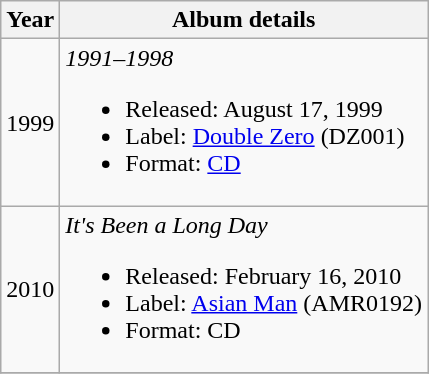<table class ="wikitable">
<tr>
<th>Year</th>
<th>Album details</th>
</tr>
<tr>
<td>1999</td>
<td><em>1991–1998</em><br><ul><li>Released: August 17, 1999</li><li>Label: <a href='#'>Double Zero</a> (DZ001)</li><li>Format: <a href='#'>CD</a></li></ul></td>
</tr>
<tr>
<td>2010</td>
<td><em>It's Been a Long Day</em><br><ul><li>Released: February 16, 2010</li><li>Label: <a href='#'>Asian Man</a> (AMR0192)</li><li>Format: CD</li></ul></td>
</tr>
<tr>
</tr>
</table>
